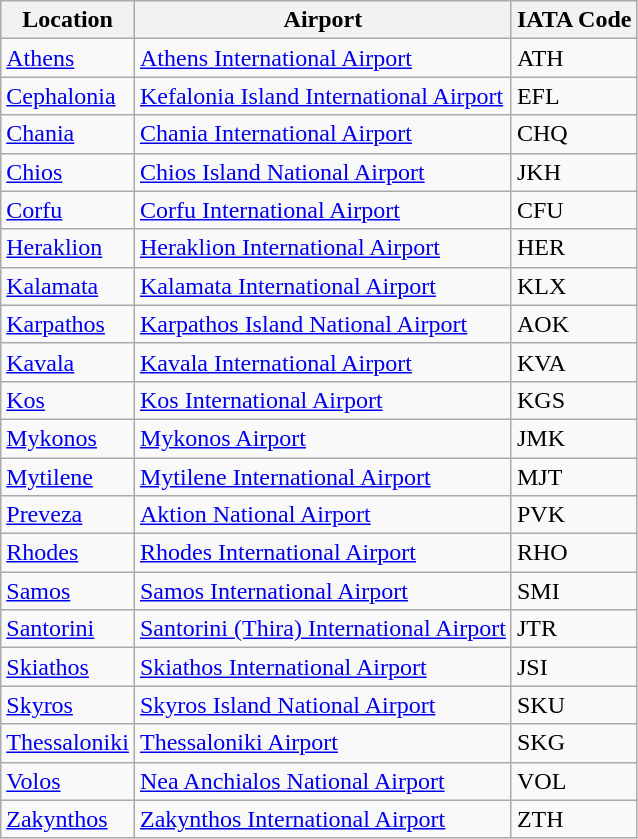<table class="wikitable sortable">
<tr>
<th>Location</th>
<th>Airport</th>
<th>IATA Code</th>
</tr>
<tr>
<td><a href='#'>Athens</a></td>
<td><a href='#'>Athens International Airport</a></td>
<td>ATH</td>
</tr>
<tr>
<td><a href='#'>Cephalonia</a></td>
<td><a href='#'>Kefalonia Island International Airport</a></td>
<td>EFL</td>
</tr>
<tr>
<td><a href='#'>Chania</a></td>
<td><a href='#'>Chania International Airport</a></td>
<td>CHQ</td>
</tr>
<tr>
<td><a href='#'>Chios</a></td>
<td><a href='#'>Chios Island National Airport</a></td>
<td>JKH</td>
</tr>
<tr>
<td><a href='#'>Corfu</a></td>
<td><a href='#'>Corfu International Airport</a></td>
<td>CFU</td>
</tr>
<tr>
<td><a href='#'>Heraklion</a></td>
<td><a href='#'>Heraklion International Airport</a></td>
<td>HER</td>
</tr>
<tr>
<td><a href='#'>Kalamata</a></td>
<td><a href='#'>Kalamata International Airport</a></td>
<td>KLX</td>
</tr>
<tr>
<td><a href='#'>Karpathos</a></td>
<td><a href='#'>Karpathos Island National Airport</a></td>
<td>AOK</td>
</tr>
<tr>
<td><a href='#'>Kavala</a></td>
<td><a href='#'>Kavala International Airport</a></td>
<td>KVA</td>
</tr>
<tr>
<td><a href='#'>Kos</a></td>
<td><a href='#'>Kos International Airport</a></td>
<td>KGS</td>
</tr>
<tr>
<td><a href='#'>Mykonos</a></td>
<td><a href='#'>Mykonos Airport</a></td>
<td>JMK</td>
</tr>
<tr>
<td><a href='#'>Mytilene</a></td>
<td><a href='#'>Mytilene International Airport</a></td>
<td>MJT</td>
</tr>
<tr>
<td><a href='#'>Preveza</a></td>
<td><a href='#'>Aktion National Airport</a></td>
<td>PVK</td>
</tr>
<tr>
<td><a href='#'>Rhodes</a></td>
<td><a href='#'>Rhodes International Airport</a></td>
<td>RHO</td>
</tr>
<tr>
<td><a href='#'>Samos</a></td>
<td><a href='#'>Samos International Airport</a></td>
<td>SMI</td>
</tr>
<tr>
<td><a href='#'>Santorini</a></td>
<td><a href='#'>Santorini (Thira) International Airport</a></td>
<td>JTR</td>
</tr>
<tr>
<td><a href='#'>Skiathos</a></td>
<td><a href='#'>Skiathos International Airport</a></td>
<td>JSI</td>
</tr>
<tr>
<td><a href='#'>Skyros</a></td>
<td><a href='#'>Skyros Island National Airport</a></td>
<td>SKU</td>
</tr>
<tr>
<td><a href='#'>Thessaloniki</a></td>
<td><a href='#'>Thessaloniki Airport</a></td>
<td>SKG</td>
</tr>
<tr>
<td><a href='#'>Volos</a></td>
<td><a href='#'>Nea Anchialos National Airport</a></td>
<td>VOL</td>
</tr>
<tr>
<td><a href='#'>Zakynthos</a></td>
<td><a href='#'>Zakynthos International Airport</a></td>
<td>ZTH</td>
</tr>
</table>
